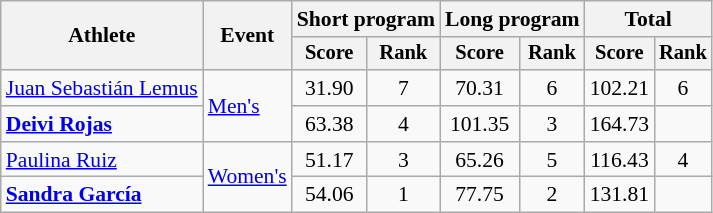<table class=wikitable style=font-size:90%;text-align:center>
<tr>
<th rowspan=2>Athlete</th>
<th rowspan=2>Event</th>
<th colspan=2>Short program</th>
<th colspan=2>Long program</th>
<th colspan=2>Total</th>
</tr>
<tr style=font-size:95%>
<th>Score</th>
<th>Rank</th>
<th>Score</th>
<th>Rank</th>
<th>Score</th>
<th>Rank</th>
</tr>
<tr>
<td align=left><a href='#'>Juan Sebastián Lemus</a></td>
<td align=left rowspan=2><a href='#'>Men's</a></td>
<td>31.90</td>
<td>7</td>
<td>70.31</td>
<td>6</td>
<td>102.21</td>
<td>6</td>
</tr>
<tr align=center>
<td align=left><strong><a href='#'>Deivi Rojas</a></strong></td>
<td>63.38</td>
<td>4</td>
<td>101.35</td>
<td>3</td>
<td>164.73</td>
<td></td>
</tr>
<tr>
<td align=left><a href='#'>Paulina Ruiz</a></td>
<td align=left rowspan=2><a href='#'>Women's</a></td>
<td>51.17</td>
<td>3</td>
<td>65.26</td>
<td>5</td>
<td>116.43</td>
<td>4</td>
</tr>
<tr align=center>
<td align=left><strong><a href='#'>Sandra García</a></strong></td>
<td>54.06</td>
<td>1</td>
<td>77.75</td>
<td>2</td>
<td>131.81</td>
<td></td>
</tr>
</table>
